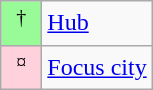<table class="wikitable">
<tr>
<td bgcolor=#98FB98 width=20pt align=center><sup>†</sup></td>
<td><a href='#'>Hub</a></td>
</tr>
<tr>
<td bgcolor=#FFD1DC width=20pt align=center><sup>¤</sup></td>
<td><a href='#'>Focus city</a></td>
</tr>
</table>
